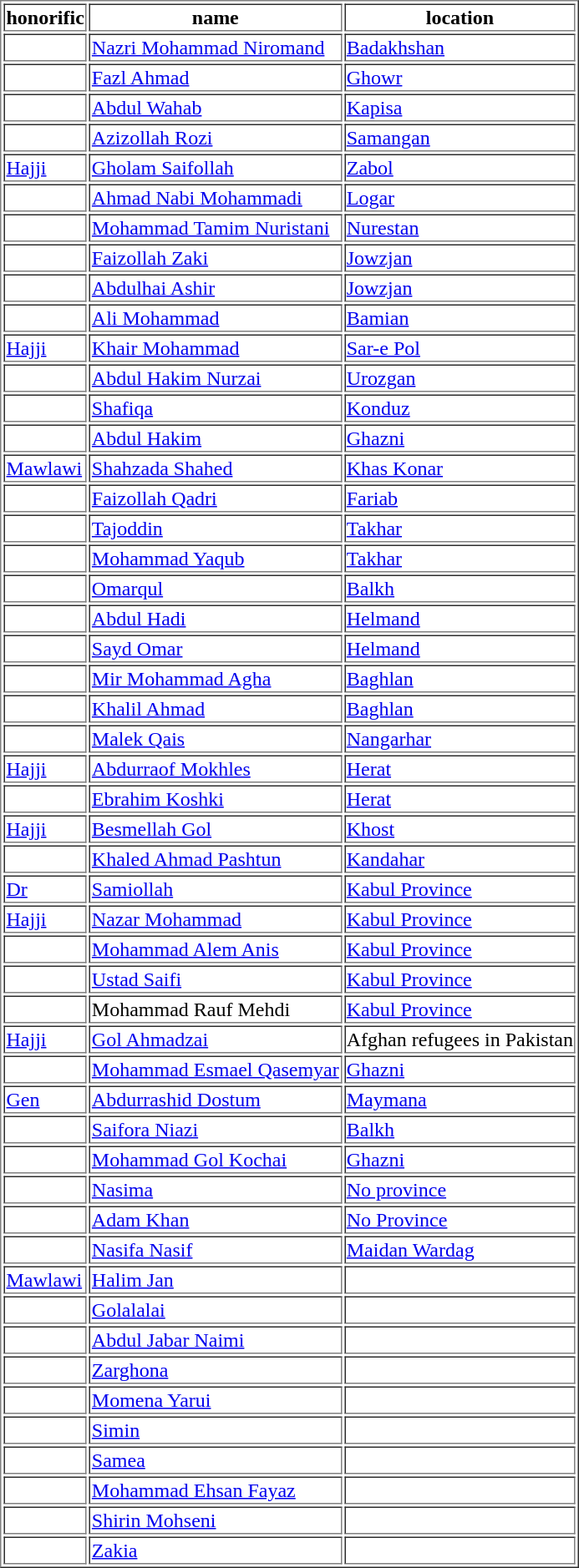<table border="1">
<tr>
<th>honorific</th>
<th>name</th>
<th>location</th>
</tr>
<tr>
<td></td>
<td><a href='#'>Nazri Mohammad Niromand</a></td>
<td><a href='#'>Badakhshan</a></td>
</tr>
<tr>
<td></td>
<td><a href='#'>Fazl Ahmad</a></td>
<td><a href='#'>Ghowr</a></td>
</tr>
<tr>
<td></td>
<td><a href='#'>Abdul Wahab</a></td>
<td><a href='#'>Kapisa</a></td>
</tr>
<tr>
<td></td>
<td><a href='#'>Azizollah Rozi</a></td>
<td><a href='#'>Samangan</a></td>
</tr>
<tr>
<td><a href='#'>Hajji</a></td>
<td><a href='#'>Gholam Saifollah</a></td>
<td><a href='#'>Zabol</a></td>
</tr>
<tr>
<td></td>
<td><a href='#'>Ahmad Nabi Mohammadi</a></td>
<td><a href='#'>Logar</a></td>
</tr>
<tr>
<td></td>
<td><a href='#'>Mohammad Tamim Nuristani</a></td>
<td><a href='#'>Nurestan</a></td>
</tr>
<tr>
<td></td>
<td><a href='#'>Faizollah Zaki</a></td>
<td><a href='#'>Jowzjan</a></td>
</tr>
<tr>
<td></td>
<td><a href='#'>Abdulhai Ashir</a></td>
<td><a href='#'>Jowzjan</a></td>
</tr>
<tr>
<td></td>
<td><a href='#'>Ali Mohammad</a></td>
<td><a href='#'>Bamian</a></td>
</tr>
<tr>
<td><a href='#'>Hajji</a></td>
<td><a href='#'>Khair Mohammad</a></td>
<td><a href='#'>Sar-e Pol</a></td>
</tr>
<tr>
<td></td>
<td><a href='#'>Abdul Hakim Nurzai</a></td>
<td><a href='#'>Urozgan</a></td>
</tr>
<tr>
<td></td>
<td><a href='#'>Shafiqa</a></td>
<td><a href='#'>Konduz</a></td>
</tr>
<tr>
<td></td>
<td><a href='#'>Abdul Hakim</a></td>
<td><a href='#'>Ghazni</a></td>
</tr>
<tr>
<td><a href='#'>Mawlawi</a></td>
<td><a href='#'>Shahzada Shahed</a></td>
<td><a href='#'>Khas Konar</a></td>
</tr>
<tr>
<td></td>
<td><a href='#'>Faizollah Qadri</a></td>
<td><a href='#'>Fariab</a></td>
</tr>
<tr>
<td></td>
<td><a href='#'>Tajoddin</a></td>
<td><a href='#'>Takhar</a></td>
</tr>
<tr>
<td></td>
<td><a href='#'>Mohammad Yaqub</a></td>
<td><a href='#'>Takhar</a></td>
</tr>
<tr>
<td></td>
<td><a href='#'>Omarqul</a></td>
<td><a href='#'>Balkh</a></td>
</tr>
<tr>
<td></td>
<td><a href='#'>Abdul Hadi</a></td>
<td><a href='#'>Helmand</a></td>
</tr>
<tr>
<td></td>
<td><a href='#'>Sayd Omar</a></td>
<td><a href='#'>Helmand</a></td>
</tr>
<tr>
<td></td>
<td><a href='#'>Mir Mohammad Agha</a></td>
<td><a href='#'>Baghlan</a></td>
</tr>
<tr>
<td></td>
<td><a href='#'>Khalil Ahmad</a></td>
<td><a href='#'>Baghlan</a></td>
</tr>
<tr>
<td></td>
<td><a href='#'>Malek Qais</a></td>
<td><a href='#'>Nangarhar</a></td>
</tr>
<tr>
<td><a href='#'>Hajji</a></td>
<td><a href='#'>Abdurraof Mokhles</a></td>
<td><a href='#'>Herat</a></td>
</tr>
<tr>
<td></td>
<td><a href='#'>Ebrahim Koshki</a></td>
<td><a href='#'>Herat</a></td>
</tr>
<tr>
<td><a href='#'>Hajji</a></td>
<td><a href='#'>Besmellah Gol</a></td>
<td><a href='#'>Khost</a></td>
</tr>
<tr>
<td></td>
<td><a href='#'>Khaled Ahmad Pashtun</a></td>
<td><a href='#'>Kandahar</a></td>
</tr>
<tr>
<td><a href='#'>Dr</a></td>
<td><a href='#'>Samiollah</a></td>
<td><a href='#'>Kabul Province</a></td>
</tr>
<tr>
<td><a href='#'>Hajji</a></td>
<td><a href='#'>Nazar Mohammad</a></td>
<td><a href='#'>Kabul Province</a></td>
</tr>
<tr>
<td></td>
<td><a href='#'>Mohammad Alem Anis</a></td>
<td><a href='#'>Kabul Province</a></td>
</tr>
<tr>
<td></td>
<td><a href='#'>Ustad Saifi</a></td>
<td><a href='#'>Kabul Province</a></td>
</tr>
<tr>
<td></td>
<td>Mohammad Rauf Mehdi</td>
<td><a href='#'>Kabul Province</a></td>
</tr>
<tr>
<td><a href='#'>Hajji</a></td>
<td><a href='#'>Gol Ahmadzai</a></td>
<td>Afghan refugees in Pakistan</td>
</tr>
<tr>
<td></td>
<td><a href='#'>Mohammad Esmael Qasemyar</a></td>
<td><a href='#'>Ghazni</a></td>
</tr>
<tr>
<td><a href='#'>Gen</a></td>
<td><a href='#'>Abdurrashid Dostum</a></td>
<td><a href='#'>Maymana</a></td>
</tr>
<tr>
<td></td>
<td><a href='#'>Saifora Niazi</a></td>
<td><a href='#'>Balkh</a></td>
</tr>
<tr>
<td></td>
<td><a href='#'>Mohammad Gol Kochai</a></td>
<td><a href='#'>Ghazni</a></td>
</tr>
<tr>
<td></td>
<td><a href='#'>Nasima</a></td>
<td><a href='#'>No province</a></td>
</tr>
<tr>
<td></td>
<td><a href='#'>Adam Khan</a></td>
<td><a href='#'>No Province</a></td>
</tr>
<tr>
<td></td>
<td><a href='#'>Nasifa Nasif</a></td>
<td><a href='#'>Maidan Wardag</a></td>
</tr>
<tr>
<td><a href='#'>Mawlawi</a></td>
<td><a href='#'>Halim Jan</a></td>
<td></td>
</tr>
<tr>
<td></td>
<td><a href='#'>Golalalai</a></td>
<td></td>
</tr>
<tr>
<td></td>
<td><a href='#'>Abdul Jabar Naimi</a></td>
<td></td>
</tr>
<tr>
<td></td>
<td><a href='#'>Zarghona</a></td>
<td></td>
</tr>
<tr>
<td></td>
<td><a href='#'>Momena Yarui</a></td>
<td></td>
</tr>
<tr>
<td></td>
<td><a href='#'>Simin</a></td>
<td></td>
</tr>
<tr>
<td></td>
<td><a href='#'>Samea</a></td>
<td></td>
</tr>
<tr>
<td></td>
<td><a href='#'>Mohammad Ehsan Fayaz</a></td>
<td></td>
</tr>
<tr>
<td></td>
<td><a href='#'>Shirin Mohseni</a></td>
<td></td>
</tr>
<tr>
<td></td>
<td><a href='#'>Zakia</a></td>
<td></td>
</tr>
</table>
